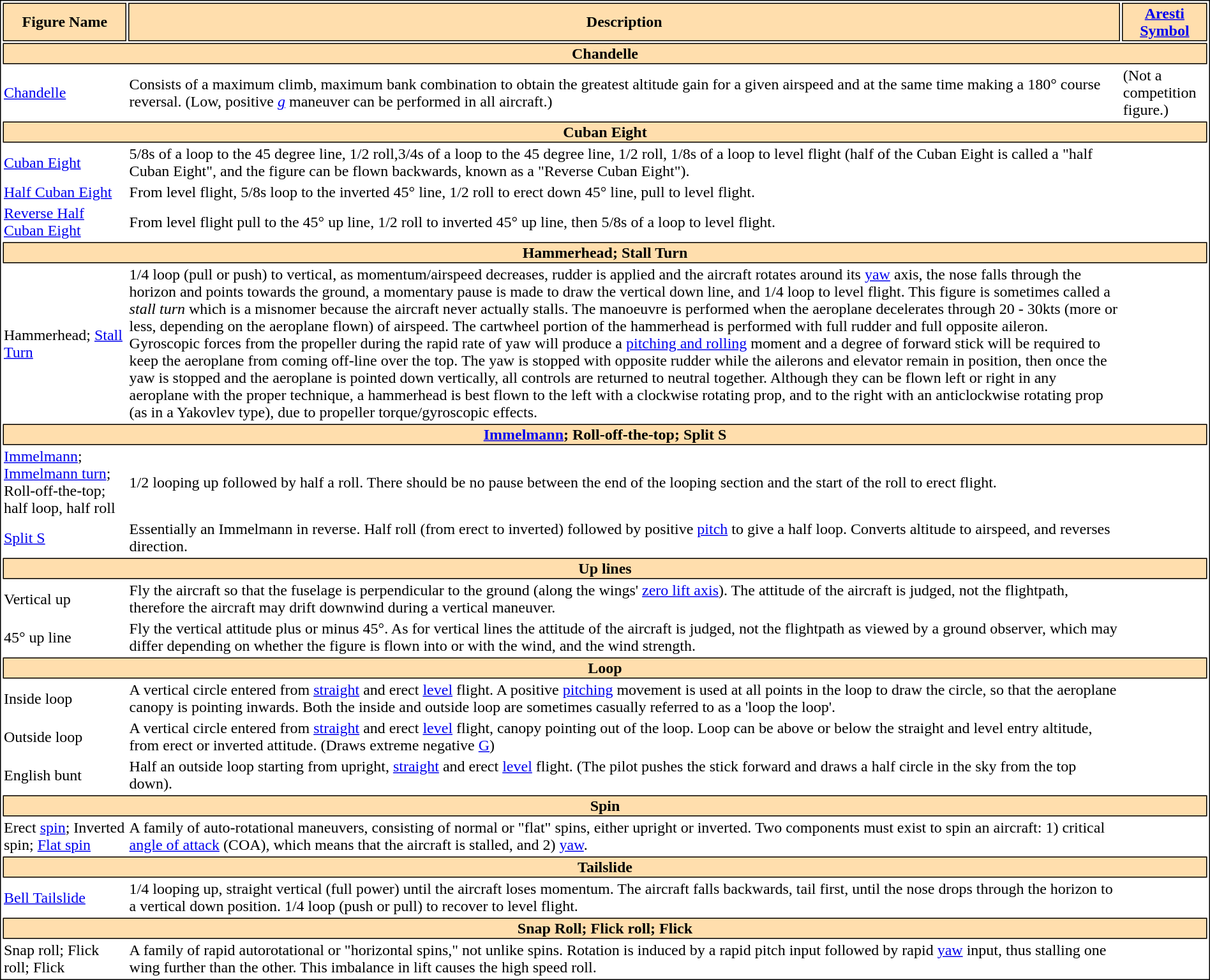<table style="border:1px solid black;";;;;;>
<tr>
<th style="background:#ffdead; border:1px solid black;">Figure Name</th>
<th style="background:#ffdead; border:1px solid black;">Description</th>
<th style="background:#ffdead; border:1px solid black;"><a href='#'>Aresti Symbol</a></th>
</tr>
<tr>
<th colspan="3" style="background:#ffdead; border:1px solid black;">Chandelle</th>
</tr>
<tr>
<td><a href='#'>Chandelle</a></td>
<td>Consists of a maximum climb, maximum bank combination to obtain the greatest altitude gain for a given airspeed and at the same time making a 180° course reversal. (Low, positive <a href='#'><em>g</em></a> maneuver can be performed in all aircraft.)</td>
<td>(Not a competition figure.)</td>
</tr>
<tr>
<th colspan="3" style="background:#ffdead; border:1px solid black;">Cuban Eight</th>
</tr>
<tr>
<td><a href='#'>Cuban Eight</a></td>
<td>5/8s of a loop to the 45 degree line, 1/2 roll,3/4s of a loop to the 45 degree line, 1/2 roll, 1/8s of a loop to level flight (half of the Cuban Eight is called a "half Cuban Eight", and the figure can be flown backwards, known as a "Reverse Cuban Eight").</td>
<td></td>
</tr>
<tr>
<td><a href='#'>Half Cuban Eight</a></td>
<td>From level flight, 5/8s loop to the inverted 45° line, 1/2 roll to erect down 45° line, pull to level flight.</td>
<td></td>
</tr>
<tr>
<td><a href='#'>Reverse Half Cuban Eight</a></td>
<td>From level flight pull to the 45° up line, 1/2 roll to inverted 45° up line, then 5/8s of a loop to level flight.</td>
<td></td>
</tr>
<tr>
<th colspan="3" style="background:#ffdead; border:1px solid black;">Hammerhead; Stall Turn</th>
</tr>
<tr>
<td>Hammerhead; <a href='#'>Stall Turn</a></td>
<td>1/4 loop (pull or push) to vertical, as momentum/airspeed decreases, rudder is applied and the aircraft rotates around its <a href='#'>yaw</a> axis, the nose falls through the horizon and points towards the ground, a momentary pause is made to draw the vertical down line, and 1/4 loop to level flight.  This figure is sometimes called a <em>stall turn</em> which is a misnomer because the aircraft never actually stalls. The manoeuvre is performed when the aeroplane decelerates through 20 - 30kts (more or less, depending on the aeroplane flown) of airspeed.  The cartwheel portion of the hammerhead is performed with full rudder and full opposite aileron. Gyroscopic forces from the propeller during the rapid rate of yaw will produce a <a href='#'>pitching and rolling</a> moment and a degree of forward stick will be required to keep the aeroplane from coming off-line over the top. The yaw is stopped with opposite rudder while the ailerons and elevator remain in position, then once the yaw is stopped and the aeroplane is pointed down vertically, all controls are returned to neutral together. Although they can be flown left or right in any aeroplane with the proper technique, a hammerhead is best flown to the left with a clockwise rotating prop, and to the right with an anticlockwise rotating prop (as in a Yakovlev type), due to propeller torque/gyroscopic effects.</td>
<td></td>
</tr>
<tr>
<th colspan="3" style="background:#ffdead; border:1px solid black;"><a href='#'>Immelmann</a>; Roll-off-the-top; Split S</th>
</tr>
<tr>
<td><a href='#'>Immelmann</a>; <a href='#'>Immelmann turn</a>; Roll-off-the-top; half loop, half roll</td>
<td>1/2 looping up followed by half a roll. There should be no pause between the end of the looping section and the start of the roll to erect flight.</td>
<td></td>
</tr>
<tr>
<td><a href='#'>Split S</a></td>
<td>Essentially an Immelmann in reverse. Half roll (from erect to inverted) followed by positive <a href='#'>pitch</a> to give a half loop. Converts altitude to airspeed, and reverses direction.</td>
<td></td>
</tr>
<tr>
<th colspan="3" style="background:#ffdead; border:1px solid black;">Up lines</th>
</tr>
<tr>
<td>Vertical up</td>
<td>Fly the aircraft so that the fuselage is perpendicular to the ground (along the wings' <a href='#'>zero lift axis</a>). The attitude of the aircraft is judged, not the flightpath, therefore the aircraft may drift downwind during a vertical maneuver.</td>
<td></td>
</tr>
<tr>
<td>45° up line</td>
<td>Fly the vertical attitude plus or minus 45°.  As for vertical lines the attitude of the aircraft is judged, not the flightpath as viewed by a ground observer, which may differ depending on whether the figure is flown into or with the wind, and the wind strength.</td>
<td></td>
</tr>
<tr>
<th colspan="3" style="background:#ffdead; border:1px solid black;">Loop</th>
</tr>
<tr>
<td>Inside loop</td>
<td>A vertical circle entered from <a href='#'>straight</a> and erect <a href='#'>level</a> flight. A positive <a href='#'>pitching</a> movement is used at all points in the loop to draw the circle, so that the aeroplane canopy is pointing inwards. Both the inside and outside loop are sometimes casually referred to as a 'loop the loop'.</td>
<td></td>
</tr>
<tr>
<td>Outside loop</td>
<td>A vertical circle entered from <a href='#'>straight</a> and erect <a href='#'>level</a> flight, canopy pointing out of the loop. Loop can be above or below the straight and level entry altitude, from erect or inverted attitude. (Draws extreme negative <a href='#'>G</a>)</td>
<td></td>
</tr>
<tr>
<td>English bunt</td>
<td>Half an outside loop starting from upright, <a href='#'>straight</a> and erect <a href='#'>level</a> flight.  (The pilot pushes the stick forward and draws a half circle in the sky from the top down).</td>
<td></td>
</tr>
<tr>
<th colspan="3" style="background:#ffdead; border:1px solid black;">Spin</th>
</tr>
<tr>
<td>Erect <a href='#'>spin</a>; Inverted spin; <a href='#'>Flat spin</a></td>
<td>A family of auto-rotational maneuvers, consisting of normal or "flat" spins, either upright or inverted.  Two components must exist to spin an aircraft: 1) critical <a href='#'>angle of attack</a> (COA), which means that the aircraft is stalled, and 2) <a href='#'>yaw</a>.</td>
<td></td>
</tr>
<tr>
<th colspan="3" style="background:#ffdead; border:1px solid black;">Tailslide</th>
</tr>
<tr>
<td><a href='#'>Bell Tailslide</a></td>
<td>1/4 looping up, straight vertical (full power) until the aircraft loses momentum.  The aircraft falls backwards, tail first, until the nose drops through the horizon to a vertical down position. 1/4 loop (push or pull) to recover to level flight.</td>
<td></td>
</tr>
<tr>
<th colspan="3" style="background:#ffdead; border:1px solid black;">Snap Roll; Flick roll; Flick</th>
</tr>
<tr>
<td>Snap roll; Flick roll; Flick</td>
<td>A family of rapid autorotational or "horizontal spins," not unlike spins. Rotation is induced by a rapid pitch input followed by rapid <a href='#'>yaw</a> input, thus stalling one wing further than the other. This imbalance in lift causes the high speed roll.</td>
<td></td>
</tr>
</table>
